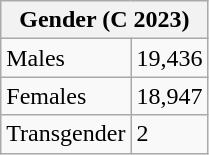<table class="wikitable">
<tr>
<th colspan="2">Gender (C 2023)</th>
</tr>
<tr>
<td>Males</td>
<td>19,436</td>
</tr>
<tr>
<td>Females</td>
<td>18,947</td>
</tr>
<tr>
<td>Transgender</td>
<td>2</td>
</tr>
</table>
